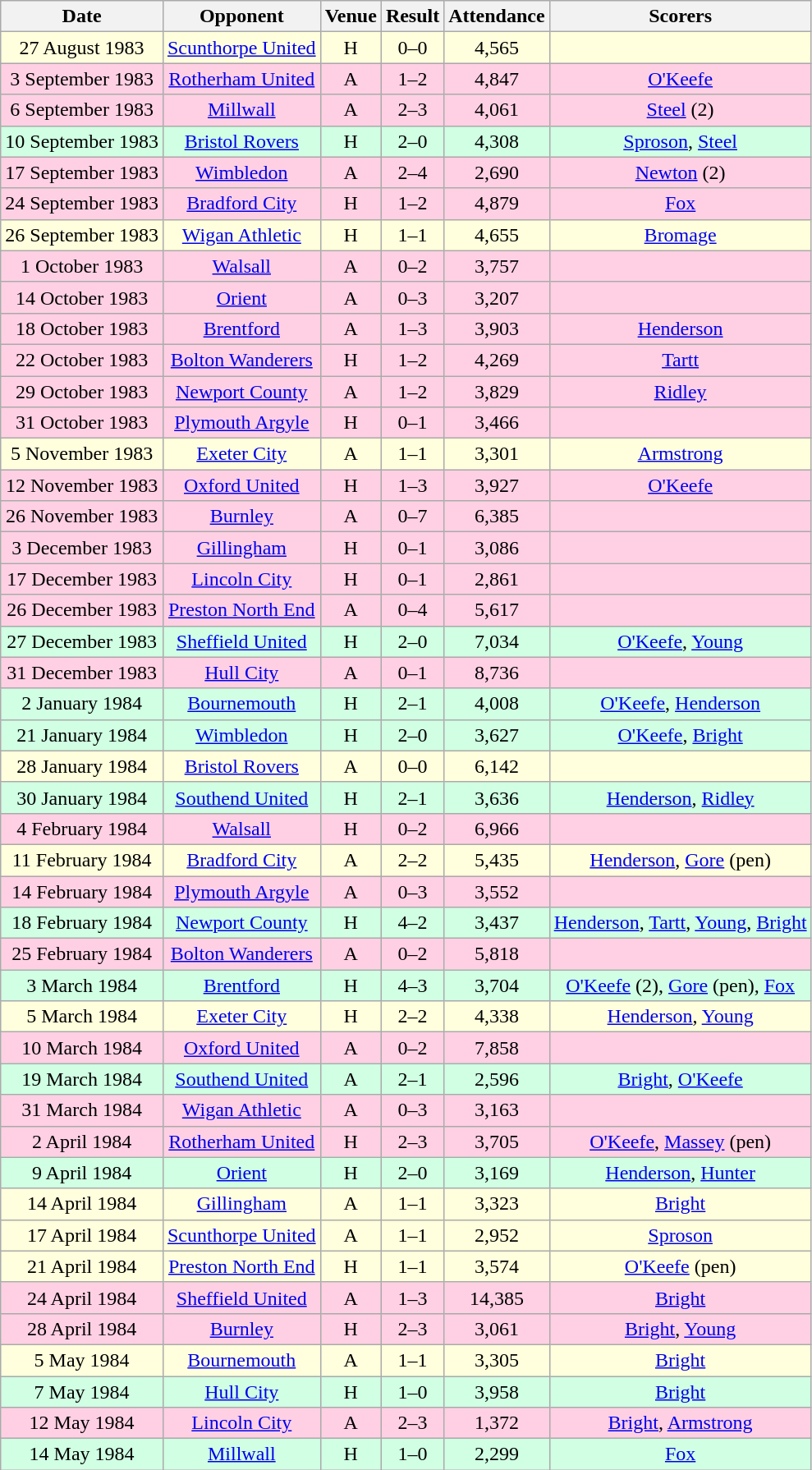<table class="wikitable sortable" style="font-size:100%; text-align:center">
<tr>
<th>Date</th>
<th>Opponent</th>
<th>Venue</th>
<th>Result</th>
<th>Attendance</th>
<th>Scorers</th>
</tr>
<tr style="background-color: #ffffdd;">
<td>27 August 1983</td>
<td><a href='#'>Scunthorpe United</a></td>
<td>H</td>
<td>0–0</td>
<td>4,565</td>
<td></td>
</tr>
<tr style="background-color: #ffd0e3;">
<td>3 September 1983</td>
<td><a href='#'>Rotherham United</a></td>
<td>A</td>
<td>1–2</td>
<td>4,847</td>
<td><a href='#'>O'Keefe</a></td>
</tr>
<tr style="background-color: #ffd0e3;">
<td>6 September 1983</td>
<td><a href='#'>Millwall</a></td>
<td>A</td>
<td>2–3</td>
<td>4,061</td>
<td><a href='#'>Steel</a> (2)</td>
</tr>
<tr style="background-color: #d0ffe3;">
<td>10 September 1983</td>
<td><a href='#'>Bristol Rovers</a></td>
<td>H</td>
<td>2–0</td>
<td>4,308</td>
<td><a href='#'>Sproson</a>, <a href='#'>Steel</a></td>
</tr>
<tr style="background-color: #ffd0e3;">
<td>17 September 1983</td>
<td><a href='#'>Wimbledon</a></td>
<td>A</td>
<td>2–4</td>
<td>2,690</td>
<td><a href='#'>Newton</a> (2)</td>
</tr>
<tr style="background-color: #ffd0e3;">
<td>24 September 1983</td>
<td><a href='#'>Bradford City</a></td>
<td>H</td>
<td>1–2</td>
<td>4,879</td>
<td><a href='#'>Fox</a></td>
</tr>
<tr style="background-color: #ffffdd;">
<td>26 September 1983</td>
<td><a href='#'>Wigan Athletic</a></td>
<td>H</td>
<td>1–1</td>
<td>4,655</td>
<td><a href='#'>Bromage</a></td>
</tr>
<tr style="background-color: #ffd0e3;">
<td>1 October 1983</td>
<td><a href='#'>Walsall</a></td>
<td>A</td>
<td>0–2</td>
<td>3,757</td>
<td></td>
</tr>
<tr style="background-color: #ffd0e3;">
<td>14 October 1983</td>
<td><a href='#'>Orient</a></td>
<td>A</td>
<td>0–3</td>
<td>3,207</td>
<td></td>
</tr>
<tr style="background-color: #ffd0e3;">
<td>18 October 1983</td>
<td><a href='#'>Brentford</a></td>
<td>A</td>
<td>1–3</td>
<td>3,903</td>
<td><a href='#'>Henderson</a></td>
</tr>
<tr style="background-color: #ffd0e3;">
<td>22 October 1983</td>
<td><a href='#'>Bolton Wanderers</a></td>
<td>H</td>
<td>1–2</td>
<td>4,269</td>
<td><a href='#'>Tartt</a></td>
</tr>
<tr style="background-color: #ffd0e3;">
<td>29 October 1983</td>
<td><a href='#'>Newport County</a></td>
<td>A</td>
<td>1–2</td>
<td>3,829</td>
<td><a href='#'>Ridley</a></td>
</tr>
<tr style="background-color: #ffd0e3;">
<td>31 October 1983</td>
<td><a href='#'>Plymouth Argyle</a></td>
<td>H</td>
<td>0–1</td>
<td>3,466</td>
<td></td>
</tr>
<tr style="background-color: #ffffdd;">
<td>5 November 1983</td>
<td><a href='#'>Exeter City</a></td>
<td>A</td>
<td>1–1</td>
<td>3,301</td>
<td><a href='#'>Armstrong</a></td>
</tr>
<tr style="background-color: #ffd0e3;">
<td>12 November 1983</td>
<td><a href='#'>Oxford United</a></td>
<td>H</td>
<td>1–3</td>
<td>3,927</td>
<td><a href='#'>O'Keefe</a></td>
</tr>
<tr style="background-color: #ffd0e3;">
<td>26 November 1983</td>
<td><a href='#'>Burnley</a></td>
<td>A</td>
<td>0–7</td>
<td>6,385</td>
<td></td>
</tr>
<tr style="background-color: #ffd0e3;">
<td>3 December 1983</td>
<td><a href='#'>Gillingham</a></td>
<td>H</td>
<td>0–1</td>
<td>3,086</td>
<td></td>
</tr>
<tr style="background-color: #ffd0e3;">
<td>17 December 1983</td>
<td><a href='#'>Lincoln City</a></td>
<td>H</td>
<td>0–1</td>
<td>2,861</td>
<td></td>
</tr>
<tr style="background-color: #ffd0e3;">
<td>26 December 1983</td>
<td><a href='#'>Preston North End</a></td>
<td>A</td>
<td>0–4</td>
<td>5,617</td>
<td></td>
</tr>
<tr style="background-color: #d0ffe3;">
<td>27 December 1983</td>
<td><a href='#'>Sheffield United</a></td>
<td>H</td>
<td>2–0</td>
<td>7,034</td>
<td><a href='#'>O'Keefe</a>, <a href='#'>Young</a></td>
</tr>
<tr style="background-color: #ffd0e3;">
<td>31 December 1983</td>
<td><a href='#'>Hull City</a></td>
<td>A</td>
<td>0–1</td>
<td>8,736</td>
<td></td>
</tr>
<tr style="background-color: #d0ffe3;">
<td>2 January 1984</td>
<td><a href='#'>Bournemouth</a></td>
<td>H</td>
<td>2–1</td>
<td>4,008</td>
<td><a href='#'>O'Keefe</a>, <a href='#'>Henderson</a></td>
</tr>
<tr style="background-color: #d0ffe3;">
<td>21 January 1984</td>
<td><a href='#'>Wimbledon</a></td>
<td>H</td>
<td>2–0</td>
<td>3,627</td>
<td><a href='#'>O'Keefe</a>, <a href='#'>Bright</a></td>
</tr>
<tr style="background-color: #ffffdd;">
<td>28 January 1984</td>
<td><a href='#'>Bristol Rovers</a></td>
<td>A</td>
<td>0–0</td>
<td>6,142</td>
<td></td>
</tr>
<tr style="background-color: #d0ffe3;">
<td>30 January 1984</td>
<td><a href='#'>Southend United</a></td>
<td>H</td>
<td>2–1</td>
<td>3,636</td>
<td><a href='#'>Henderson</a>, <a href='#'>Ridley</a></td>
</tr>
<tr style="background-color: #ffd0e3;">
<td>4 February 1984</td>
<td><a href='#'>Walsall</a></td>
<td>H</td>
<td>0–2</td>
<td>6,966</td>
<td></td>
</tr>
<tr style="background-color: #ffffdd;">
<td>11 February 1984</td>
<td><a href='#'>Bradford City</a></td>
<td>A</td>
<td>2–2</td>
<td>5,435</td>
<td><a href='#'>Henderson</a>, <a href='#'>Gore</a> (pen)</td>
</tr>
<tr style="background-color: #ffd0e3;">
<td>14 February 1984</td>
<td><a href='#'>Plymouth Argyle</a></td>
<td>A</td>
<td>0–3</td>
<td>3,552</td>
<td></td>
</tr>
<tr style="background-color: #d0ffe3;">
<td>18 February 1984</td>
<td><a href='#'>Newport County</a></td>
<td>H</td>
<td>4–2</td>
<td>3,437</td>
<td><a href='#'>Henderson</a>, <a href='#'>Tartt</a>, <a href='#'>Young</a>, <a href='#'>Bright</a></td>
</tr>
<tr style="background-color: #ffd0e3;">
<td>25 February 1984</td>
<td><a href='#'>Bolton Wanderers</a></td>
<td>A</td>
<td>0–2</td>
<td>5,818</td>
<td></td>
</tr>
<tr style="background-color: #d0ffe3;">
<td>3 March 1984</td>
<td><a href='#'>Brentford</a></td>
<td>H</td>
<td>4–3</td>
<td>3,704</td>
<td><a href='#'>O'Keefe</a> (2), <a href='#'>Gore</a> (pen), <a href='#'>Fox</a></td>
</tr>
<tr style="background-color: #ffffdd;">
<td>5 March 1984</td>
<td><a href='#'>Exeter City</a></td>
<td>H</td>
<td>2–2</td>
<td>4,338</td>
<td><a href='#'>Henderson</a>, <a href='#'>Young</a></td>
</tr>
<tr style="background-color: #ffd0e3;">
<td>10 March 1984</td>
<td><a href='#'>Oxford United</a></td>
<td>A</td>
<td>0–2</td>
<td>7,858</td>
<td></td>
</tr>
<tr style="background-color: #d0ffe3;">
<td>19 March 1984</td>
<td><a href='#'>Southend United</a></td>
<td>A</td>
<td>2–1</td>
<td>2,596</td>
<td><a href='#'>Bright</a>, <a href='#'>O'Keefe</a></td>
</tr>
<tr style="background-color: #ffd0e3;">
<td>31 March 1984</td>
<td><a href='#'>Wigan Athletic</a></td>
<td>A</td>
<td>0–3</td>
<td>3,163</td>
<td></td>
</tr>
<tr style="background-color: #ffd0e3;">
<td>2 April 1984</td>
<td><a href='#'>Rotherham United</a></td>
<td>H</td>
<td>2–3</td>
<td>3,705</td>
<td><a href='#'>O'Keefe</a>, <a href='#'>Massey</a> (pen)</td>
</tr>
<tr style="background-color: #d0ffe3;">
<td>9 April 1984</td>
<td><a href='#'>Orient</a></td>
<td>H</td>
<td>2–0</td>
<td>3,169</td>
<td><a href='#'>Henderson</a>, <a href='#'>Hunter</a></td>
</tr>
<tr style="background-color: #ffffdd;">
<td>14 April 1984</td>
<td><a href='#'>Gillingham</a></td>
<td>A</td>
<td>1–1</td>
<td>3,323</td>
<td><a href='#'>Bright</a></td>
</tr>
<tr style="background-color: #ffffdd;">
<td>17 April 1984</td>
<td><a href='#'>Scunthorpe United</a></td>
<td>A</td>
<td>1–1</td>
<td>2,952</td>
<td><a href='#'>Sproson</a></td>
</tr>
<tr style="background-color: #ffffdd;">
<td>21 April 1984</td>
<td><a href='#'>Preston North End</a></td>
<td>H</td>
<td>1–1</td>
<td>3,574</td>
<td><a href='#'>O'Keefe</a> (pen)</td>
</tr>
<tr style="background-color: #ffd0e3;">
<td>24 April 1984</td>
<td><a href='#'>Sheffield United</a></td>
<td>A</td>
<td>1–3</td>
<td>14,385</td>
<td><a href='#'>Bright</a></td>
</tr>
<tr style="background-color: #ffd0e3;">
<td>28 April 1984</td>
<td><a href='#'>Burnley</a></td>
<td>H</td>
<td>2–3</td>
<td>3,061</td>
<td><a href='#'>Bright</a>, <a href='#'>Young</a></td>
</tr>
<tr style="background-color: #ffffdd;">
<td>5 May 1984</td>
<td><a href='#'>Bournemouth</a></td>
<td>A</td>
<td>1–1</td>
<td>3,305</td>
<td><a href='#'>Bright</a></td>
</tr>
<tr style="background-color: #d0ffe3;">
<td>7 May 1984</td>
<td><a href='#'>Hull City</a></td>
<td>H</td>
<td>1–0</td>
<td>3,958</td>
<td><a href='#'>Bright</a></td>
</tr>
<tr style="background-color: #ffd0e3;">
<td>12 May 1984</td>
<td><a href='#'>Lincoln City</a></td>
<td>A</td>
<td>2–3</td>
<td>1,372</td>
<td><a href='#'>Bright</a>, <a href='#'>Armstrong</a></td>
</tr>
<tr style="background-color: #d0ffe3;">
<td>14 May 1984</td>
<td><a href='#'>Millwall</a></td>
<td>H</td>
<td>1–0</td>
<td>2,299</td>
<td><a href='#'>Fox</a></td>
</tr>
</table>
